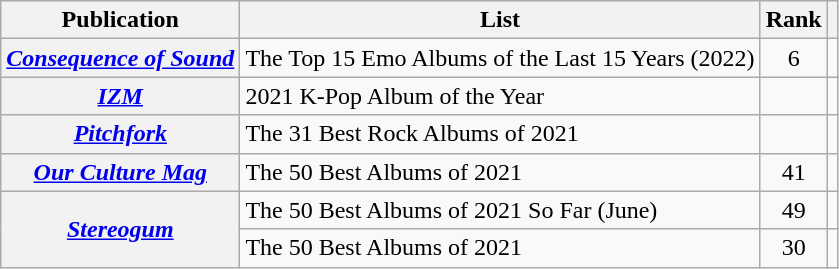<table class="wikitable sortable plainrowheaders">
<tr>
<th scope="col">Publication</th>
<th scope="col">List</th>
<th scope="col" data-sort-type="number">Rank</th>
<th scope="col" class="unsortable"></th>
</tr>
<tr>
<th scope="row"><em><a href='#'>Consequence of Sound</a></em></th>
<td>The Top 15 Emo Albums of the Last 15 Years (2022)</td>
<td style="text-align:center;">6</td>
<td></td>
</tr>
<tr>
<th scope="row"><em><a href='#'>IZM</a></em></th>
<td>2021 K-Pop Album of the Year</td>
<td></td>
<td></td>
</tr>
<tr>
<th scope="row"><em><a href='#'>Pitchfork</a></em></th>
<td>The 31 Best Rock Albums of 2021</td>
<td></td>
<td></td>
</tr>
<tr>
<th scope="row"><em><a href='#'>Our Culture Mag</a></em></th>
<td>The 50 Best Albums of 2021</td>
<td style="text-align:center;">41</td>
<td></td>
</tr>
<tr>
<th scope="row" rowspan="2"><em><a href='#'>Stereogum</a></em></th>
<td>The 50 Best Albums of 2021 So Far (June)</td>
<td style="text-align:center;">49</td>
<td></td>
</tr>
<tr>
<td>The 50 Best Albums of 2021</td>
<td style="text-align:center;">30</td>
<td></td>
</tr>
</table>
